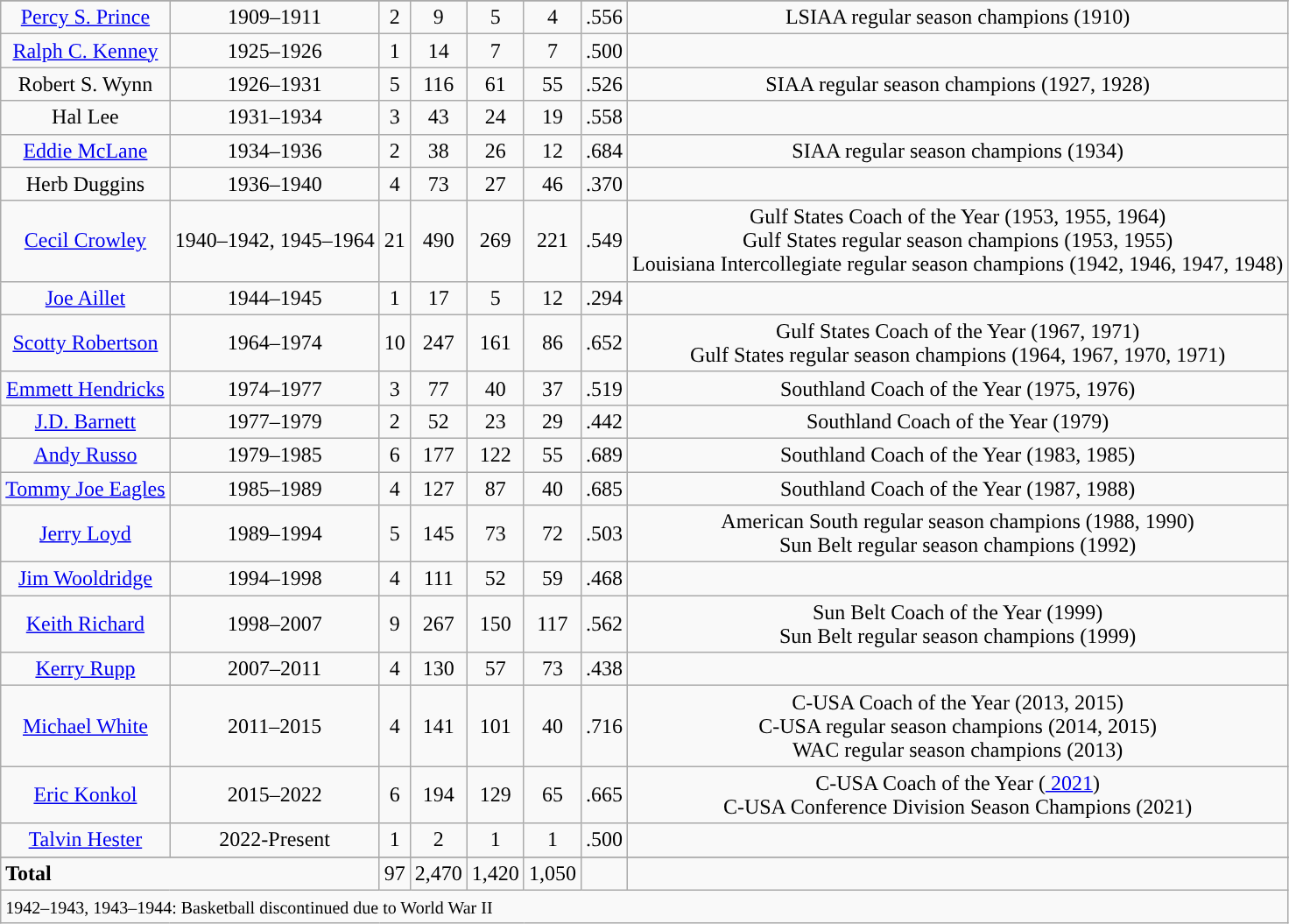<table class="wikitable">
<tr>
</tr>
<tr align=center>
<td><a href='#'>Percy S. Prince</a></td>
<td>1909–1911</td>
<td>2</td>
<td>9</td>
<td>5</td>
<td>4</td>
<td>.556</td>
<td>LSIAA regular season champions (1910)</td>
</tr>
<tr align=center>
<td><a href='#'>Ralph C. Kenney</a></td>
<td>1925–1926</td>
<td>1</td>
<td>14</td>
<td>7</td>
<td>7</td>
<td>.500</td>
<td></td>
</tr>
<tr align=center>
<td>Robert S. Wynn</td>
<td>1926–1931</td>
<td>5</td>
<td>116</td>
<td>61</td>
<td>55</td>
<td>.526</td>
<td>SIAA regular season champions (1927, 1928)</td>
</tr>
<tr align=center>
<td>Hal Lee</td>
<td>1931–1934</td>
<td>3</td>
<td>43</td>
<td>24</td>
<td>19</td>
<td>.558</td>
<td></td>
</tr>
<tr align=center>
<td><a href='#'>Eddie McLane</a></td>
<td>1934–1936</td>
<td>2</td>
<td>38</td>
<td>26</td>
<td>12</td>
<td>.684</td>
<td>SIAA regular season champions (1934)</td>
</tr>
<tr align=center>
<td>Herb Duggins</td>
<td>1936–1940</td>
<td>4</td>
<td>73</td>
<td>27</td>
<td>46</td>
<td>.370</td>
<td></td>
</tr>
<tr align=center>
<td><a href='#'>Cecil Crowley</a></td>
<td>1940–1942, 1945–1964</td>
<td>21</td>
<td>490</td>
<td>269</td>
<td>221</td>
<td>.549</td>
<td>Gulf States Coach of the Year (1953, 1955, 1964)<br>Gulf States regular season champions (1953, 1955)<br>Louisiana Intercollegiate regular season champions (1942, 1946, 1947, 1948)</td>
</tr>
<tr align=center>
<td><a href='#'>Joe Aillet</a></td>
<td>1944–1945</td>
<td>1</td>
<td>17</td>
<td>5</td>
<td>12</td>
<td>.294</td>
<td></td>
</tr>
<tr align=center>
<td><a href='#'>Scotty Robertson</a></td>
<td>1964–1974</td>
<td>10</td>
<td>247</td>
<td>161</td>
<td>86</td>
<td>.652</td>
<td>Gulf States Coach of the Year (1967, 1971)<br>Gulf States regular season champions (1964, 1967, 1970, 1971)</td>
</tr>
<tr align=center>
<td><a href='#'>Emmett Hendricks</a></td>
<td>1974–1977</td>
<td>3</td>
<td>77</td>
<td>40</td>
<td>37</td>
<td>.519</td>
<td>Southland Coach of the Year (1975, 1976)</td>
</tr>
<tr align=center>
<td><a href='#'>J.D. Barnett</a></td>
<td>1977–1979</td>
<td>2</td>
<td>52</td>
<td>23</td>
<td>29</td>
<td>.442</td>
<td>Southland Coach of the Year (1979)</td>
</tr>
<tr align=center>
<td><a href='#'>Andy Russo</a></td>
<td>1979–1985</td>
<td>6</td>
<td>177</td>
<td>122</td>
<td>55</td>
<td>.689</td>
<td>Southland Coach of the Year (1983, 1985)</td>
</tr>
<tr align=center>
<td><a href='#'>Tommy Joe Eagles</a></td>
<td>1985–1989</td>
<td>4</td>
<td>127</td>
<td>87</td>
<td>40</td>
<td>.685</td>
<td>Southland Coach of the Year (1987, 1988)</td>
</tr>
<tr align=center>
<td><a href='#'>Jerry Loyd</a></td>
<td>1989–1994</td>
<td>5</td>
<td>145</td>
<td>73</td>
<td>72</td>
<td>.503</td>
<td>American South regular season champions (1988, 1990)<br>Sun Belt regular season champions (1992)</td>
</tr>
<tr align=center>
<td><a href='#'>Jim Wooldridge</a></td>
<td>1994–1998</td>
<td>4</td>
<td>111</td>
<td>52</td>
<td>59</td>
<td>.468</td>
<td></td>
</tr>
<tr align=center>
<td><a href='#'>Keith Richard</a></td>
<td>1998–2007</td>
<td>9</td>
<td>267</td>
<td>150</td>
<td>117</td>
<td>.562</td>
<td>Sun Belt Coach of the Year (1999)<br>Sun Belt regular season champions (1999)</td>
</tr>
<tr align=center>
<td><a href='#'>Kerry Rupp</a></td>
<td>2007–2011</td>
<td>4</td>
<td>130</td>
<td>57</td>
<td>73</td>
<td>.438</td>
<td></td>
</tr>
<tr align=center>
<td><a href='#'>Michael White</a></td>
<td>2011–2015</td>
<td>4</td>
<td>141</td>
<td>101</td>
<td>40</td>
<td>.716</td>
<td>C-USA Coach of the Year (2013, 2015)<br> C-USA regular season champions (2014, 2015)<br> WAC regular season champions (2013)</td>
</tr>
<tr align=center>
<td><a href='#'>Eric Konkol</a></td>
<td>2015–2022</td>
<td>6</td>
<td>194</td>
<td>129</td>
<td>65</td>
<td>.665</td>
<td>C-USA Coach of the Year (<a href='#'> 2021</a>)<br>C-USA Conference Division Season Champions (2021)</td>
</tr>
<tr align=center>
<td><a href='#'>Talvin Hester</a></td>
<td>2022-Present</td>
<td>1</td>
<td>2</td>
<td>1</td>
<td>1</td>
<td>.500</td>
<td></td>
</tr>
<tr align=center>
</tr>
<tr>
<td colspan="2"><strong>Total</strong></td>
<td>97</td>
<td>2,470</td>
<td>1,420</td>
<td>1,050</td>
<td></td>
<td></td>
</tr>
<tr align=left>
<td colspan="8"><small>1942–1943, 1943–1944: Basketball discontinued due to World War II</small></td>
</tr>
</table>
